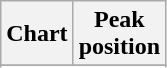<table class="wikitable plainrowheaders sortable">
<tr>
<th>Chart</th>
<th>Peak<br> position</th>
</tr>
<tr>
</tr>
<tr>
</tr>
</table>
